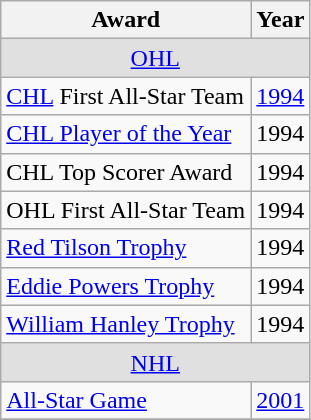<table class="wikitable">
<tr>
<th>Award</th>
<th>Year</th>
</tr>
<tr ALIGN="center" bgcolor="#e0e0e0">
<td colspan="2"><a href='#'>OHL</a></td>
</tr>
<tr>
<td><a href='#'>CHL</a> First All-Star Team</td>
<td><a href='#'>1994</a></td>
</tr>
<tr>
<td><a href='#'>CHL Player of the Year</a></td>
<td>1994</td>
</tr>
<tr>
<td>CHL Top Scorer Award</td>
<td>1994</td>
</tr>
<tr>
<td>OHL First All-Star Team</td>
<td>1994</td>
</tr>
<tr>
<td><a href='#'>Red Tilson Trophy</a></td>
<td>1994</td>
</tr>
<tr>
<td><a href='#'>Eddie Powers Trophy</a></td>
<td>1994</td>
</tr>
<tr>
<td><a href='#'>William Hanley Trophy</a></td>
<td>1994</td>
</tr>
<tr ALIGN="center" bgcolor="#e0e0e0">
<td colspan="2"><a href='#'>NHL</a></td>
</tr>
<tr>
<td><a href='#'>All-Star Game</a></td>
<td><a href='#'>2001</a></td>
</tr>
<tr>
</tr>
</table>
